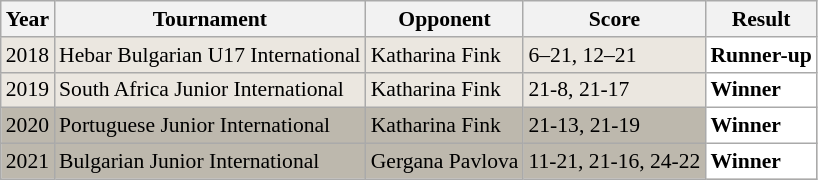<table class="sortable wikitable" style="font-size: 90%;">
<tr>
<th>Year</th>
<th>Tournament</th>
<th>Opponent</th>
<th>Score</th>
<th>Result</th>
</tr>
<tr style="background:#EBE7E0">
<td align="center">2018</td>
<td align="left">Hebar Bulgarian U17 International</td>
<td align="left"> Katharina Fink</td>
<td align="left">6–21, 12–21</td>
<td style="text-align:left; background:white"> <strong>Runner-up</strong></td>
</tr>
<tr style="background:#EBE7E0">
<td align="center">2019</td>
<td align="left">South Africa Junior International</td>
<td align="left"> Katharina Fink</td>
<td align="left">21-8, 21-17</td>
<td style="text-align:left; background:white"> <strong>Winner</strong></td>
</tr>
<tr style="background:#BDB8AD">
<td align="center">2020</td>
<td align="left">Portuguese Junior International</td>
<td align="left"> Katharina Fink</td>
<td align="left">21-13, 21-19</td>
<td style="text-align:left; background:white"> <strong>Winner</strong></td>
</tr>
<tr style="background:#BDB8AD">
<td align="center">2021</td>
<td align="left">Bulgarian Junior International</td>
<td align="left"> Gergana Pavlova</td>
<td align="left">11-21, 21-16, 24-22</td>
<td style="text-align:left; background:white"> <strong>Winner</strong></td>
</tr>
</table>
